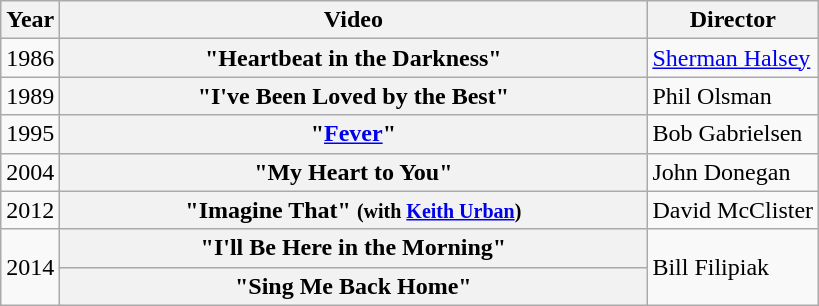<table class="wikitable plainrowheaders">
<tr>
<th>Year</th>
<th style="width:24em;">Video</th>
<th>Director</th>
</tr>
<tr>
<td>1986</td>
<th scope="row">"Heartbeat in the Darkness"</th>
<td><a href='#'>Sherman Halsey</a></td>
</tr>
<tr>
<td>1989</td>
<th scope="row">"I've Been Loved by the Best"</th>
<td>Phil Olsman</td>
</tr>
<tr>
<td>1995</td>
<th scope="row">"<a href='#'>Fever</a>"</th>
<td>Bob Gabrielsen</td>
</tr>
<tr>
<td>2004</td>
<th scope="row">"My Heart to You"</th>
<td>John Donegan</td>
</tr>
<tr>
<td>2012</td>
<th scope="row">"Imagine That" <small>(with <a href='#'>Keith Urban</a>)</small></th>
<td>David McClister</td>
</tr>
<tr>
<td rowspan="2">2014</td>
<th scope="row">"I'll Be Here in the Morning"</th>
<td rowspan="2">Bill Filipiak</td>
</tr>
<tr>
<th scope="row">"Sing Me Back Home"</th>
</tr>
</table>
